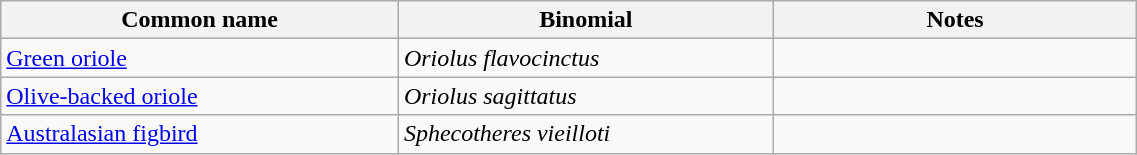<table style="width:60%;" class="wikitable">
<tr>
<th width=35%>Common name</th>
<th width=33%>Binomial</th>
<th width=32%>Notes</th>
</tr>
<tr>
<td><a href='#'>Green oriole</a></td>
<td><em>Oriolus flavocinctus</em></td>
<td></td>
</tr>
<tr>
<td><a href='#'>Olive-backed oriole</a></td>
<td><em>Oriolus sagittatus</em></td>
<td></td>
</tr>
<tr>
<td><a href='#'>Australasian figbird</a></td>
<td><em>Sphecotheres vieilloti</em></td>
<td></td>
</tr>
</table>
